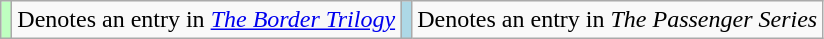<table class="wikitable">
<tr>
<th scope="row" style="background-color:#BFFFC0"></th>
<td>Denotes an entry in <em><a href='#'>The Border Trilogy</a></em></td>
<th scope="row" style="background-color:#ADD8E6"></th>
<td>Denotes an entry in <em>The Passenger Series</em></td>
</tr>
</table>
